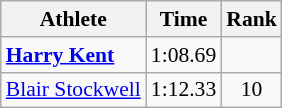<table class="wikitable" style="font-size:90%;">
<tr>
<th>Athlete</th>
<th>Time</th>
<th>Rank</th>
</tr>
<tr align=center>
<td align=left><strong><a href='#'>Harry Kent</a></strong></td>
<td>1:08.69 </td>
<td></td>
</tr>
<tr align=center>
<td align=left><a href='#'>Blair Stockwell</a></td>
<td>1:12.33</td>
<td>10</td>
</tr>
</table>
